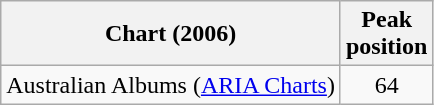<table class="wikitable">
<tr>
<th align="left">Chart (2006)</th>
<th align="left">Peak<br>position</th>
</tr>
<tr>
<td align="left">Australian Albums (<a href='#'>ARIA Charts</a>)</td>
<td style="text-align:center;">64</td>
</tr>
</table>
